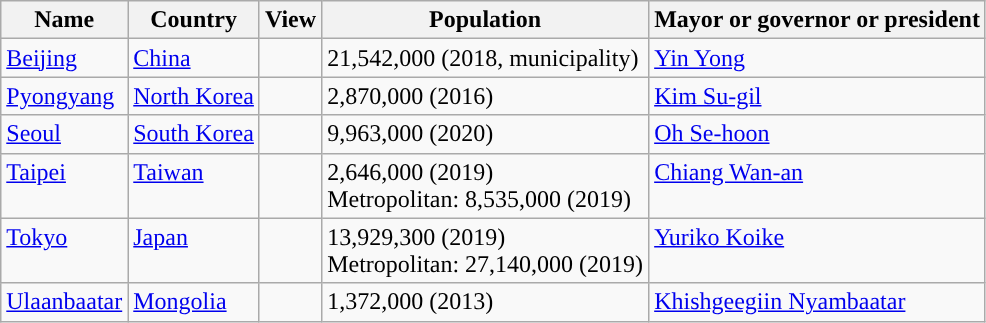<table class="wikitable" border="1">
<tr>
<th>Name</th>
<th>Country</th>
<th>View</th>
<th>Population</th>
<th>Mayor or governor or president</th>
</tr>
<tr valign="top”">
<td><a href='#'>Beijing</a></td>
<td> <a href='#'>China</a></td>
<td></td>
<td>21,542,000 (2018, municipality)</td>
<td><a href='#'> Yin Yong</a></td>
</tr>
<tr valign="top">
<td><a href='#'>Pyongyang</a></td>
<td> <a href='#'>North Korea</a></td>
<td></td>
<td>2,870,000 (2016)</td>
<td><a href='#'>Kim Su-gil</a></td>
</tr>
<tr valign="top">
<td><a href='#'>Seoul</a></td>
<td> <a href='#'>South Korea</a></td>
<td></td>
<td>9,963,000 (2020)</td>
<td><a href='#'>Oh Se-hoon</a></td>
</tr>
<tr valign="top">
<td><a href='#'>Taipei</a></td>
<td> <a href='#'>Taiwan</a></td>
<td></td>
<td>2,646,000 (2019)<br>Metropolitan: 8,535,000 (2019)</td>
<td><a href='#'>Chiang Wan-an</a></td>
</tr>
<tr valign="top">
<td><a href='#'>Tokyo</a></td>
<td> <a href='#'>Japan</a></td>
<td></td>
<td>13,929,300 (2019)<br>Metropolitan: 27,140,000 (2019)</td>
<td><a href='#'>Yuriko Koike</a></td>
</tr>
<tr valign="top">
<td><a href='#'>Ulaanbaatar</a></td>
<td> <a href='#'>Mongolia</a></td>
<td></td>
<td>1,372,000 (2013)</td>
<td><a href='#'>Khishgeegiin Nyambaatar</a></td>
</tr>
</table>
